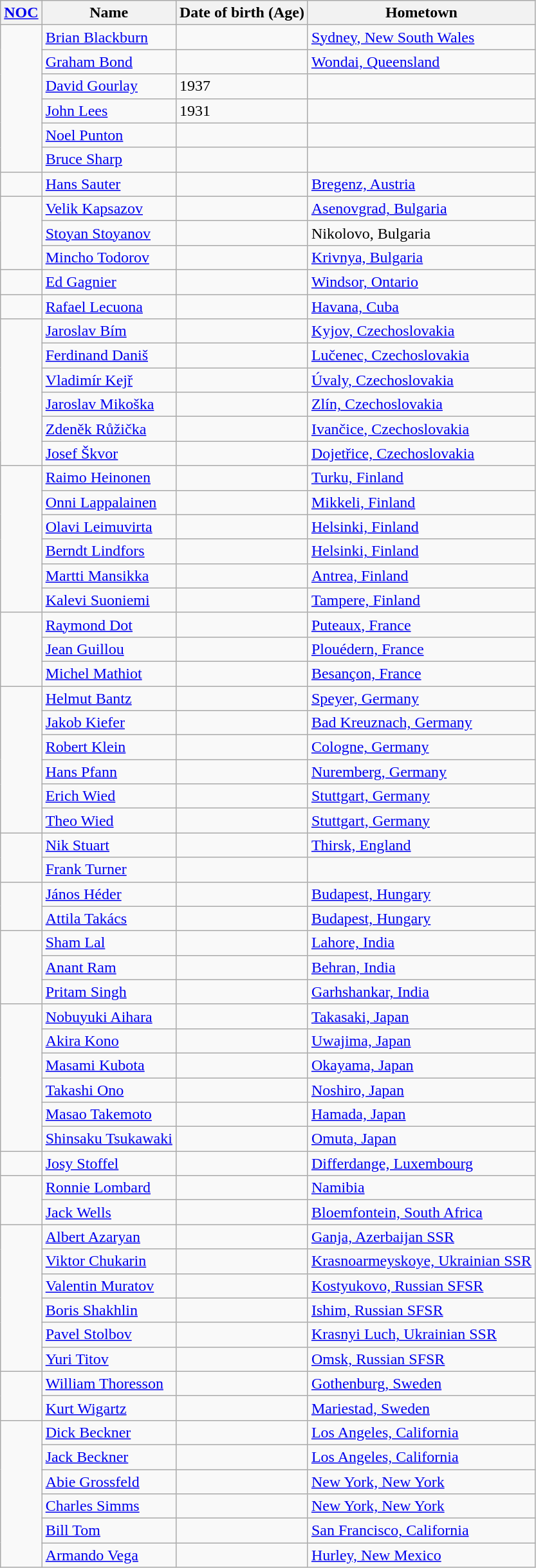<table class="wikitable sortable">
<tr>
<th><a href='#'>NOC</a></th>
<th>Name</th>
<th>Date of birth (Age)</th>
<th>Hometown</th>
</tr>
<tr>
<td rowspan="6"></td>
<td><a href='#'>Brian Blackburn</a></td>
<td></td>
<td><a href='#'>Sydney, New South Wales</a></td>
</tr>
<tr>
<td><a href='#'>Graham Bond</a></td>
<td></td>
<td><a href='#'>Wondai, Queensland</a></td>
</tr>
<tr>
<td><a href='#'>David Gourlay</a></td>
<td>1937</td>
<td></td>
</tr>
<tr>
<td><a href='#'>John Lees</a></td>
<td>1931</td>
<td></td>
</tr>
<tr>
<td><a href='#'>Noel Punton</a></td>
<td></td>
<td></td>
</tr>
<tr>
<td><a href='#'>Bruce Sharp</a></td>
<td></td>
<td></td>
</tr>
<tr>
<td></td>
<td><a href='#'>Hans Sauter</a></td>
<td></td>
<td><a href='#'>Bregenz, Austria</a></td>
</tr>
<tr>
<td rowspan="3"></td>
<td><a href='#'>Velik Kapsazov</a></td>
<td></td>
<td><a href='#'>Asenovgrad, Bulgaria</a></td>
</tr>
<tr>
<td><a href='#'>Stoyan Stoyanov</a></td>
<td></td>
<td>Nikolovo, Bulgaria</td>
</tr>
<tr>
<td><a href='#'>Mincho Todorov</a></td>
<td></td>
<td><a href='#'>Krivnya, Bulgaria</a></td>
</tr>
<tr>
<td></td>
<td><a href='#'>Ed Gagnier</a></td>
<td></td>
<td><a href='#'>Windsor, Ontario</a></td>
</tr>
<tr>
<td></td>
<td><a href='#'>Rafael Lecuona</a></td>
<td></td>
<td><a href='#'>Havana, Cuba</a></td>
</tr>
<tr>
<td rowspan="6"></td>
<td><a href='#'>Jaroslav Bím</a></td>
<td></td>
<td><a href='#'>Kyjov, Czechoslovakia</a></td>
</tr>
<tr>
<td><a href='#'>Ferdinand Daniš</a></td>
<td></td>
<td><a href='#'>Lučenec, Czechoslovakia</a></td>
</tr>
<tr>
<td><a href='#'>Vladimír Kejř</a></td>
<td></td>
<td><a href='#'>Úvaly, Czechoslovakia</a></td>
</tr>
<tr>
<td><a href='#'>Jaroslav Mikoška</a></td>
<td></td>
<td><a href='#'>Zlín, Czechoslovakia</a></td>
</tr>
<tr>
<td><a href='#'>Zdeněk Růžička</a></td>
<td></td>
<td><a href='#'>Ivančice, Czechoslovakia</a></td>
</tr>
<tr>
<td><a href='#'>Josef Škvor</a></td>
<td></td>
<td><a href='#'>Dojetřice, Czechoslovakia</a></td>
</tr>
<tr>
<td rowspan="6"></td>
<td><a href='#'>Raimo Heinonen</a></td>
<td></td>
<td><a href='#'>Turku, Finland</a></td>
</tr>
<tr>
<td><a href='#'>Onni Lappalainen</a></td>
<td></td>
<td><a href='#'>Mikkeli, Finland</a></td>
</tr>
<tr>
<td><a href='#'>Olavi Leimuvirta</a></td>
<td></td>
<td><a href='#'>Helsinki, Finland</a></td>
</tr>
<tr>
<td><a href='#'>Berndt Lindfors</a></td>
<td></td>
<td><a href='#'>Helsinki, Finland</a></td>
</tr>
<tr>
<td><a href='#'>Martti Mansikka</a></td>
<td></td>
<td><a href='#'>Antrea, Finland</a></td>
</tr>
<tr>
<td><a href='#'>Kalevi Suoniemi</a></td>
<td></td>
<td><a href='#'>Tampere, Finland</a></td>
</tr>
<tr>
<td rowspan="3"></td>
<td><a href='#'>Raymond Dot</a></td>
<td></td>
<td><a href='#'>Puteaux, France</a></td>
</tr>
<tr>
<td><a href='#'>Jean Guillou</a></td>
<td></td>
<td><a href='#'>Plouédern, France</a></td>
</tr>
<tr>
<td><a href='#'>Michel Mathiot</a></td>
<td></td>
<td><a href='#'>Besançon, France</a></td>
</tr>
<tr>
<td rowspan="6"></td>
<td><a href='#'>Helmut Bantz</a></td>
<td></td>
<td><a href='#'>Speyer, Germany</a></td>
</tr>
<tr>
<td><a href='#'>Jakob Kiefer</a></td>
<td></td>
<td><a href='#'>Bad Kreuznach, Germany</a></td>
</tr>
<tr>
<td><a href='#'>Robert Klein</a></td>
<td></td>
<td><a href='#'>Cologne, Germany</a></td>
</tr>
<tr>
<td><a href='#'>Hans Pfann</a></td>
<td></td>
<td><a href='#'>Nuremberg, Germany</a></td>
</tr>
<tr>
<td><a href='#'>Erich Wied</a></td>
<td></td>
<td><a href='#'>Stuttgart, Germany</a></td>
</tr>
<tr>
<td><a href='#'>Theo Wied</a></td>
<td></td>
<td><a href='#'>Stuttgart, Germany</a></td>
</tr>
<tr>
<td rowspan="2"></td>
<td><a href='#'>Nik Stuart</a></td>
<td></td>
<td><a href='#'>Thirsk, England</a></td>
</tr>
<tr>
<td><a href='#'>Frank Turner</a></td>
<td></td>
<td></td>
</tr>
<tr>
<td rowspan="2"></td>
<td><a href='#'>János Héder</a></td>
<td></td>
<td><a href='#'>Budapest, Hungary</a></td>
</tr>
<tr>
<td><a href='#'>Attila Takács</a></td>
<td></td>
<td><a href='#'>Budapest, Hungary</a></td>
</tr>
<tr>
<td rowspan="3"></td>
<td><a href='#'>Sham Lal</a></td>
<td></td>
<td><a href='#'>Lahore, India</a></td>
</tr>
<tr>
<td><a href='#'>Anant Ram</a></td>
<td></td>
<td><a href='#'>Behran, India</a></td>
</tr>
<tr>
<td><a href='#'>Pritam Singh</a></td>
<td></td>
<td><a href='#'>Garhshankar, India</a></td>
</tr>
<tr>
<td rowspan="6"></td>
<td><a href='#'>Nobuyuki Aihara</a></td>
<td></td>
<td><a href='#'>Takasaki, Japan</a></td>
</tr>
<tr>
<td><a href='#'>Akira Kono</a></td>
<td></td>
<td><a href='#'>Uwajima, Japan</a></td>
</tr>
<tr>
<td><a href='#'>Masami Kubota</a></td>
<td></td>
<td><a href='#'>Okayama, Japan</a></td>
</tr>
<tr>
<td><a href='#'>Takashi Ono</a></td>
<td></td>
<td><a href='#'>Noshiro, Japan</a></td>
</tr>
<tr>
<td><a href='#'>Masao Takemoto</a></td>
<td></td>
<td><a href='#'>Hamada, Japan</a></td>
</tr>
<tr>
<td><a href='#'>Shinsaku Tsukawaki</a></td>
<td></td>
<td><a href='#'>Omuta, Japan</a></td>
</tr>
<tr>
<td></td>
<td><a href='#'>Josy Stoffel</a></td>
<td></td>
<td><a href='#'>Differdange, Luxembourg</a></td>
</tr>
<tr>
<td rowspan="2"></td>
<td><a href='#'>Ronnie Lombard</a></td>
<td></td>
<td><a href='#'>Namibia</a></td>
</tr>
<tr>
<td><a href='#'>Jack Wells</a></td>
<td></td>
<td><a href='#'>Bloemfontein, South Africa</a></td>
</tr>
<tr>
<td rowspan="6"></td>
<td><a href='#'>Albert Azaryan</a></td>
<td></td>
<td><a href='#'>Ganja, Azerbaijan SSR</a></td>
</tr>
<tr>
<td><a href='#'>Viktor Chukarin</a></td>
<td></td>
<td><a href='#'>Krasnoarmeyskoye, Ukrainian SSR</a></td>
</tr>
<tr>
<td><a href='#'>Valentin Muratov</a></td>
<td></td>
<td><a href='#'>Kostyukovo, Russian SFSR</a></td>
</tr>
<tr>
<td><a href='#'>Boris Shakhlin</a></td>
<td></td>
<td><a href='#'>Ishim, Russian SFSR</a></td>
</tr>
<tr>
<td><a href='#'>Pavel Stolbov</a></td>
<td></td>
<td><a href='#'>Krasnyi Luch, Ukrainian SSR</a></td>
</tr>
<tr>
<td><a href='#'>Yuri Titov</a></td>
<td></td>
<td><a href='#'>Omsk, Russian SFSR</a></td>
</tr>
<tr>
<td rowspan="2"></td>
<td><a href='#'>William Thoresson</a></td>
<td></td>
<td><a href='#'>Gothenburg, Sweden</a></td>
</tr>
<tr>
<td><a href='#'>Kurt Wigartz</a></td>
<td></td>
<td><a href='#'>Mariestad, Sweden</a></td>
</tr>
<tr>
<td rowspan="6"></td>
<td><a href='#'>Dick Beckner</a></td>
<td></td>
<td><a href='#'>Los Angeles, California</a></td>
</tr>
<tr>
<td><a href='#'>Jack Beckner</a></td>
<td></td>
<td><a href='#'>Los Angeles, California</a></td>
</tr>
<tr>
<td><a href='#'>Abie Grossfeld</a></td>
<td></td>
<td><a href='#'>New York, New York</a></td>
</tr>
<tr>
<td><a href='#'>Charles Simms</a></td>
<td></td>
<td><a href='#'>New York, New York</a></td>
</tr>
<tr>
<td><a href='#'>Bill Tom</a></td>
<td></td>
<td><a href='#'>San Francisco, California</a></td>
</tr>
<tr>
<td><a href='#'>Armando Vega</a></td>
<td></td>
<td><a href='#'>Hurley, New Mexico</a></td>
</tr>
</table>
